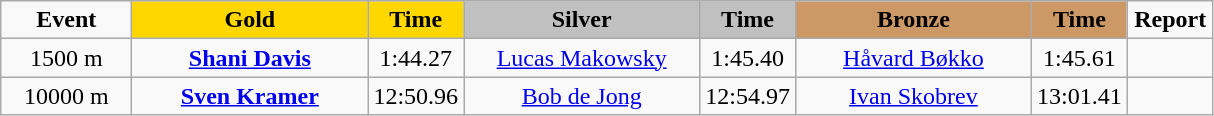<table class="wikitable">
<tr>
<td width="80" align="center"><strong>Event</strong></td>
<td width="150" bgcolor="gold" align="center"><strong>Gold</strong></td>
<td width="50" bgcolor="gold" align="center"><strong>Time</strong></td>
<td width="150" bgcolor="silver" align="center"><strong>Silver</strong></td>
<td width="50" bgcolor="silver" align="center"><strong>Time</strong></td>
<td width="150" bgcolor="#CC9966" align="center"><strong>Bronze</strong></td>
<td width="50" bgcolor="#CC9966" align="center"><strong>Time</strong></td>
<td width="50" align="center"><strong>Report</strong></td>
</tr>
<tr>
<td align="center">1500 m</td>
<td align="center"><strong><a href='#'>Shani Davis</a></strong><br><small></small></td>
<td align="center">1:44.27</td>
<td align="center"><a href='#'>Lucas Makowsky</a><br><small></small></td>
<td align="center">1:45.40</td>
<td align="center"><a href='#'>Håvard Bøkko</a><br><small></small></td>
<td align="center">1:45.61</td>
<td align="center"></td>
</tr>
<tr>
<td align="center">10000 m</td>
<td align="center"><strong><a href='#'>Sven Kramer</a></strong><br><small></small></td>
<td align="center">12:50.96</td>
<td align="center"><a href='#'>Bob de Jong</a><br><small></small></td>
<td align="center">12:54.97</td>
<td align="center"><a href='#'>Ivan Skobrev</a><br><small></small></td>
<td align="center">13:01.41</td>
<td align="center"></td>
</tr>
</table>
